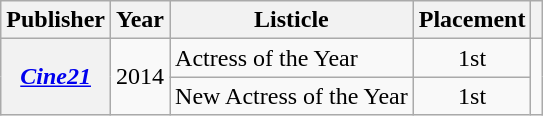<table class="wikitable plainrowheaders sortable">
<tr>
<th scope="col">Publisher</th>
<th scope="col">Year</th>
<th scope="col">Listicle</th>
<th scope="col">Placement</th>
<th scope="col" class="unsortable"></th>
</tr>
<tr>
<th scope="row" rowspan="2"><em><a href='#'>Cine21</a></em></th>
<td style="text-align:center" rowspan="2">2014</td>
<td>Actress of the Year</td>
<td style="text-align:center">1st</td>
<td style="text-align:center" rowspan="2"></td>
</tr>
<tr>
<td>New Actress of the Year</td>
<td style="text-align:center">1st</td>
</tr>
</table>
